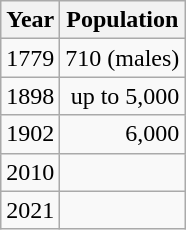<table class="wikitable">
<tr>
<th>Year</th>
<th>Population</th>
</tr>
<tr>
<td>1779</td>
<td align="right">710 (males)</td>
</tr>
<tr>
<td>1898</td>
<td align="right">up to 5,000</td>
</tr>
<tr>
<td>1902</td>
<td align="right">6,000</td>
</tr>
<tr>
<td>2010</td>
<td align="right"></td>
</tr>
<tr>
<td>2021</td>
<td align="right"></td>
</tr>
</table>
